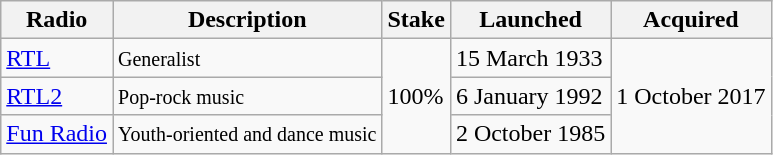<table class="wikitable">
<tr>
<th>Radio</th>
<th>Description</th>
<th>Stake</th>
<th>Launched</th>
<th>Acquired</th>
</tr>
<tr>
<td><a href='#'>RTL</a></td>
<td><small>Generalist</small></td>
<td rowspan="3">100%</td>
<td>15 March 1933</td>
<td rowspan="3">1 October 2017</td>
</tr>
<tr>
<td><a href='#'>RTL2</a></td>
<td><small>Pop-rock music</small></td>
<td>6 January 1992</td>
</tr>
<tr>
<td><a href='#'>Fun Radio</a></td>
<td><small>Youth-oriented and dance music</small></td>
<td>2 October 1985</td>
</tr>
</table>
